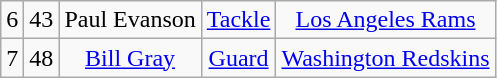<table class="wikitable" style="text-align:center">
<tr>
<td>6</td>
<td>43</td>
<td>Paul Evanson</td>
<td><a href='#'>Tackle</a></td>
<td><a href='#'>Los Angeles Rams</a></td>
</tr>
<tr>
<td>7</td>
<td>48</td>
<td><a href='#'>Bill Gray</a></td>
<td><a href='#'>Guard</a></td>
<td><a href='#'>Washington Redskins</a></td>
</tr>
</table>
